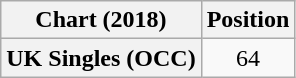<table class="wikitable plainrowheaders" style="text-align:center;">
<tr>
<th>Chart (2018)</th>
<th>Position</th>
</tr>
<tr>
<th scope="row">UK Singles (OCC)</th>
<td>64</td>
</tr>
</table>
